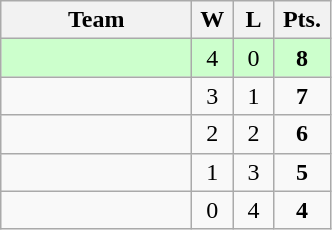<table class=wikitable style=text-align:center;>
<tr>
<th width=120px>Team</th>
<th width=20px>W</th>
<th width=20px>L</th>
<th width=30px>Pts.</th>
</tr>
<tr bgcolor="#ccffcc">
<td align=left></td>
<td>4</td>
<td>0</td>
<td><strong>8</strong></td>
</tr>
<tr>
<td align=left></td>
<td>3</td>
<td>1</td>
<td><strong>7</strong></td>
</tr>
<tr>
<td align=left></td>
<td>2</td>
<td>2</td>
<td><strong>6</strong></td>
</tr>
<tr>
<td align=left></td>
<td>1</td>
<td>3</td>
<td><strong>5</strong></td>
</tr>
<tr>
<td align=left></td>
<td>0</td>
<td>4</td>
<td><strong>4</strong></td>
</tr>
</table>
